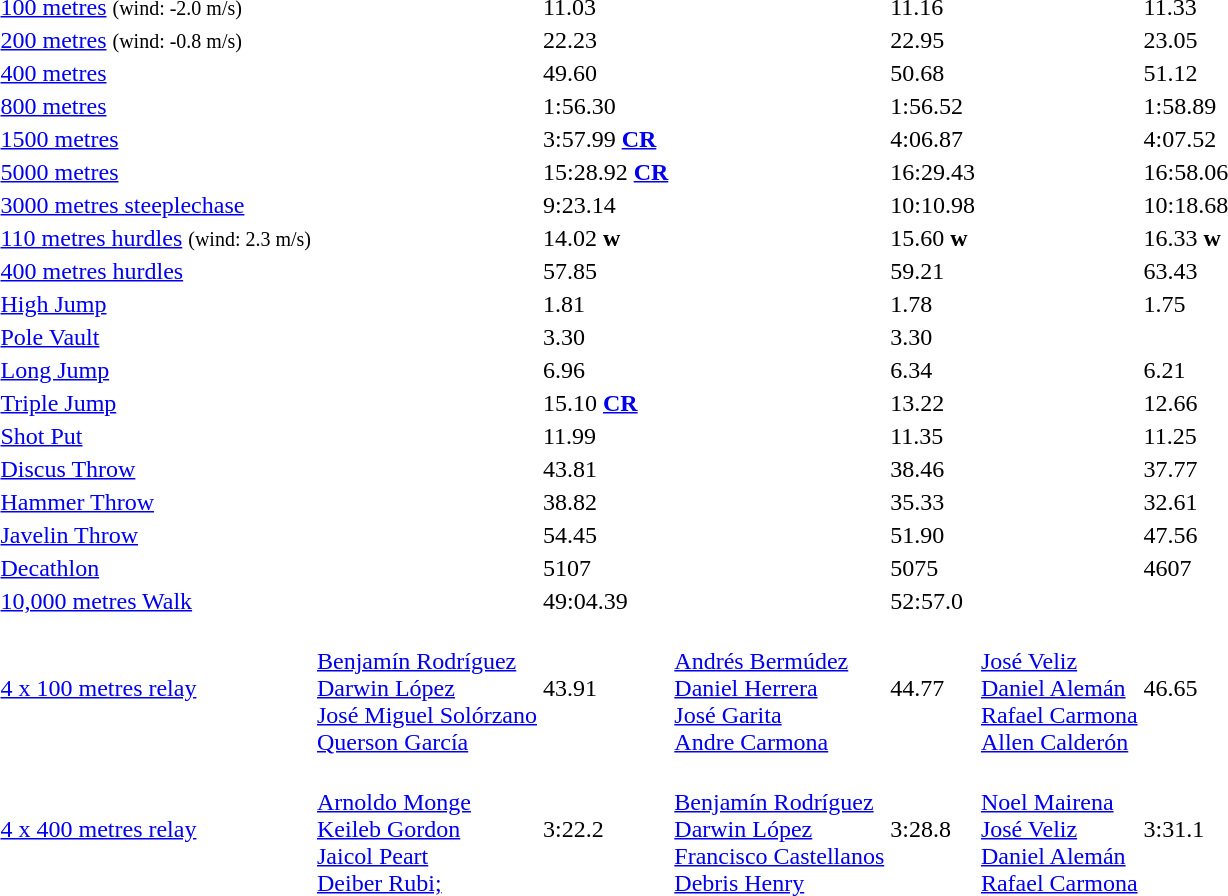<table>
<tr>
<td><a href='#'>100 metres</a> <small>(wind: -2.0 m/s)</small></td>
<td></td>
<td>11.03</td>
<td></td>
<td>11.16</td>
<td></td>
<td>11.33</td>
</tr>
<tr>
<td><a href='#'>200 metres</a> <small>(wind: -0.8 m/s)</small></td>
<td></td>
<td>22.23</td>
<td></td>
<td>22.95</td>
<td></td>
<td>23.05</td>
</tr>
<tr>
<td><a href='#'>400 metres</a></td>
<td></td>
<td>49.60</td>
<td></td>
<td>50.68</td>
<td></td>
<td>51.12</td>
</tr>
<tr>
<td><a href='#'>800 metres</a></td>
<td></td>
<td>1:56.30</td>
<td></td>
<td>1:56.52</td>
<td></td>
<td>1:58.89</td>
</tr>
<tr>
<td><a href='#'>1500 metres</a></td>
<td></td>
<td>3:57.99 <strong><a href='#'>CR</a></strong></td>
<td></td>
<td>4:06.87</td>
<td></td>
<td>4:07.52</td>
</tr>
<tr>
<td><a href='#'>5000 metres</a></td>
<td></td>
<td>15:28.92 <strong><a href='#'>CR</a></strong></td>
<td></td>
<td>16:29.43</td>
<td></td>
<td>16:58.06</td>
</tr>
<tr>
<td><a href='#'>3000 metres steeplechase</a></td>
<td></td>
<td>9:23.14</td>
<td></td>
<td>10:10.98</td>
<td></td>
<td>10:18.68</td>
</tr>
<tr>
<td><a href='#'>110 metres hurdles</a> <small>(wind: 2.3 m/s)</small></td>
<td></td>
<td>14.02 <strong>w</strong></td>
<td></td>
<td>15.60 <strong>w</strong></td>
<td></td>
<td>16.33 <strong>w</strong></td>
</tr>
<tr>
<td><a href='#'>400 metres hurdles</a></td>
<td></td>
<td>57.85</td>
<td></td>
<td>59.21</td>
<td></td>
<td>63.43</td>
</tr>
<tr>
<td><a href='#'>High Jump</a></td>
<td></td>
<td>1.81</td>
<td></td>
<td>1.78</td>
<td> <br> </td>
<td>1.75</td>
</tr>
<tr>
<td><a href='#'>Pole Vault</a></td>
<td></td>
<td>3.30</td>
<td></td>
<td>3.30</td>
<td></td>
<td></td>
</tr>
<tr>
<td><a href='#'>Long Jump</a></td>
<td></td>
<td>6.96</td>
<td></td>
<td>6.34</td>
<td></td>
<td>6.21</td>
</tr>
<tr>
<td><a href='#'>Triple Jump</a></td>
<td></td>
<td>15.10 <strong><a href='#'>CR</a></strong></td>
<td></td>
<td>13.22</td>
<td></td>
<td>12.66</td>
</tr>
<tr>
<td><a href='#'>Shot Put</a></td>
<td></td>
<td>11.99</td>
<td></td>
<td>11.35</td>
<td></td>
<td>11.25</td>
</tr>
<tr>
<td><a href='#'>Discus Throw</a></td>
<td></td>
<td>43.81</td>
<td></td>
<td>38.46</td>
<td></td>
<td>37.77</td>
</tr>
<tr>
<td><a href='#'>Hammer Throw</a></td>
<td></td>
<td>38.82</td>
<td></td>
<td>35.33</td>
<td></td>
<td>32.61</td>
</tr>
<tr>
<td><a href='#'>Javelin Throw</a></td>
<td></td>
<td>54.45</td>
<td></td>
<td>51.90</td>
<td></td>
<td>47.56</td>
</tr>
<tr>
<td><a href='#'>Decathlon</a></td>
<td></td>
<td>5107</td>
<td></td>
<td>5075</td>
<td></td>
<td>4607</td>
</tr>
<tr>
<td><a href='#'>10,000 metres Walk</a></td>
<td></td>
<td>49:04.39</td>
<td></td>
<td>52:57.0</td>
<td></td>
<td></td>
</tr>
<tr>
<td><a href='#'>4 x 100 metres relay</a></td>
<td> <br> <a href='#'>Benjamín Rodríguez</a> <br> <a href='#'>Darwin López</a> <br> <a href='#'>José Miguel Solórzano</a> <br> <a href='#'>Querson García</a></td>
<td>43.91</td>
<td> <br> <a href='#'>Andrés Bermúdez</a> <br> <a href='#'>Daniel Herrera</a> <br> <a href='#'>José Garita</a> <br> <a href='#'>Andre Carmona</a></td>
<td>44.77</td>
<td> <br> <a href='#'>José Veliz</a> <br> <a href='#'>Daniel Alemán</a> <br> <a href='#'>Rafael Carmona</a> <br> <a href='#'>Allen Calderón</a></td>
<td>46.65</td>
</tr>
<tr>
<td><a href='#'>4 x 400 metres relay</a></td>
<td> <br> <a href='#'>Arnoldo Monge</a> <br> <a href='#'>Keileb Gordon</a> <br> <a href='#'>Jaicol Peart</a> <br> <a href='#'>Deiber Rubi;</a></td>
<td>3:22.2</td>
<td> <br> <a href='#'>Benjamín Rodríguez</a> <br> <a href='#'>Darwin López</a> <br> <a href='#'>Francisco Castellanos</a> <br> <a href='#'>Debris Henry</a></td>
<td>3:28.8</td>
<td> <br> <a href='#'>Noel Mairena</a> <br> <a href='#'>José Veliz</a> <br> <a href='#'>Daniel Alemán</a> <br> <a href='#'>Rafael Carmona</a></td>
<td>3:31.1</td>
</tr>
</table>
